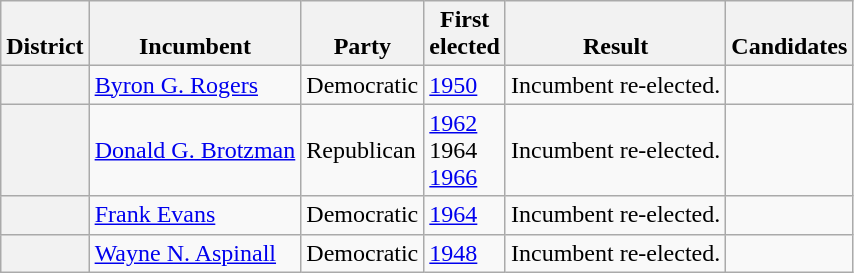<table class=wikitable>
<tr valign=bottom>
<th>District</th>
<th>Incumbent</th>
<th>Party</th>
<th>First<br>elected</th>
<th>Result</th>
<th>Candidates</th>
</tr>
<tr>
<th></th>
<td><a href='#'>Byron G. Rogers</a></td>
<td>Democratic</td>
<td><a href='#'>1950</a></td>
<td>Incumbent re-elected.</td>
<td nowrap></td>
</tr>
<tr>
<th></th>
<td><a href='#'>Donald G. Brotzman</a></td>
<td>Republican</td>
<td><a href='#'>1962</a><br>1964 <br><a href='#'>1966</a></td>
<td>Incumbent re-elected.</td>
<td nowrap></td>
</tr>
<tr>
<th></th>
<td><a href='#'>Frank Evans</a></td>
<td>Democratic</td>
<td><a href='#'>1964</a></td>
<td>Incumbent re-elected.</td>
<td nowrap></td>
</tr>
<tr>
<th></th>
<td><a href='#'>Wayne N. Aspinall</a></td>
<td>Democratic</td>
<td><a href='#'>1948</a></td>
<td>Incumbent re-elected.</td>
<td nowrap></td>
</tr>
</table>
